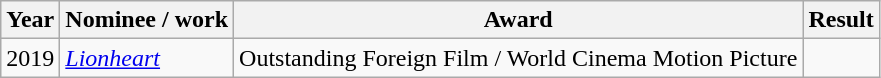<table class="wikitable">
<tr>
<th>Year</th>
<th>Nominee / work</th>
<th>Award</th>
<th>Result</th>
</tr>
<tr>
<td>2019</td>
<td><em><a href='#'>Lionheart</a></em></td>
<td>Outstanding Foreign Film / World Cinema Motion Picture</td>
<td></td>
</tr>
</table>
